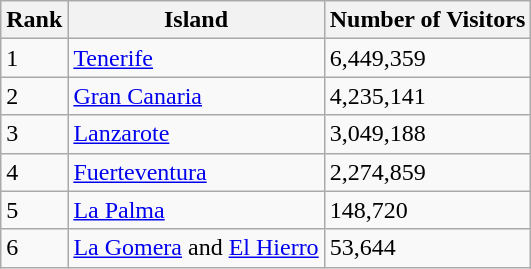<table class="wikitable">
<tr>
<th>Rank</th>
<th>Island</th>
<th>Number of Visitors</th>
</tr>
<tr>
<td>1</td>
<td><a href='#'>Tenerife</a></td>
<td>6,449,359</td>
</tr>
<tr>
<td>2</td>
<td><a href='#'>Gran Canaria</a></td>
<td>4,235,141</td>
</tr>
<tr>
<td>3</td>
<td><a href='#'>Lanzarote</a></td>
<td>3,049,188</td>
</tr>
<tr>
<td>4</td>
<td><a href='#'>Fuerteventura</a></td>
<td>2,274,859</td>
</tr>
<tr>
<td>5</td>
<td><a href='#'>La Palma</a></td>
<td>148,720</td>
</tr>
<tr>
<td>6</td>
<td><a href='#'>La Gomera</a> and <a href='#'>El Hierro</a></td>
<td>53,644</td>
</tr>
</table>
